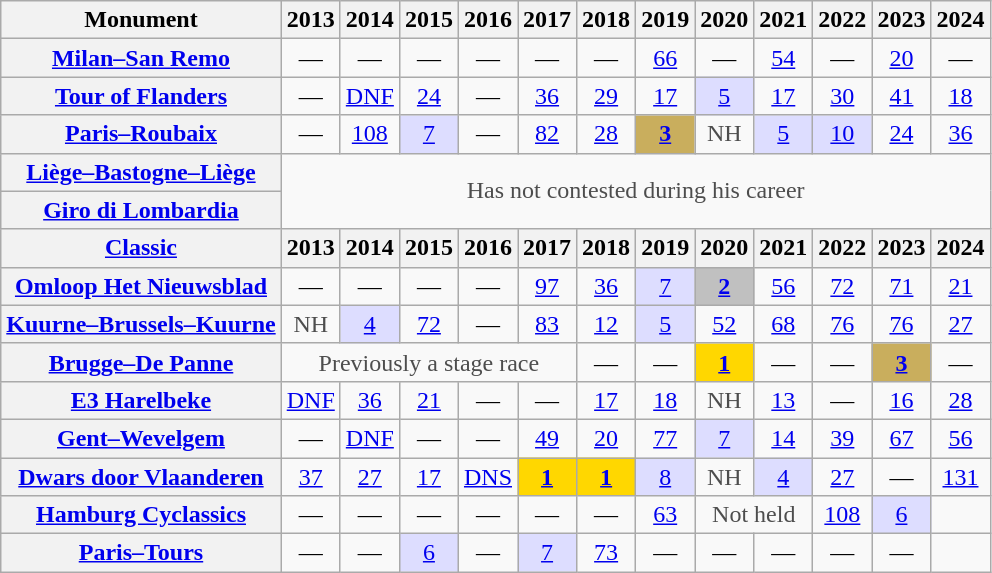<table class="wikitable plainrowheaders">
<tr>
<th>Monument</th>
<th scope="col">2013</th>
<th scope="col">2014</th>
<th scope="col">2015</th>
<th scope="col">2016</th>
<th scope="col">2017</th>
<th scope="col">2018</th>
<th scope="col">2019</th>
<th scope="col">2020</th>
<th scope="col">2021</th>
<th scope="col">2022</th>
<th scope="col">2023</th>
<th scope="col">2024</th>
</tr>
<tr style="text-align:center;">
<th scope="row"><a href='#'>Milan–San Remo</a></th>
<td>—</td>
<td>—</td>
<td>—</td>
<td>—</td>
<td>—</td>
<td>—</td>
<td><a href='#'>66</a></td>
<td>—</td>
<td><a href='#'>54</a></td>
<td>—</td>
<td><a href='#'>20</a></td>
<td>—</td>
</tr>
<tr style="text-align:center;">
<th scope="row"><a href='#'>Tour of Flanders</a></th>
<td>—</td>
<td><a href='#'>DNF</a></td>
<td><a href='#'>24</a></td>
<td>—</td>
<td><a href='#'>36</a></td>
<td><a href='#'>29</a></td>
<td><a href='#'>17</a></td>
<td style=" background:#ddf;"><a href='#'>5</a></td>
<td><a href='#'>17</a></td>
<td><a href='#'>30</a></td>
<td><a href='#'>41</a></td>
<td><a href='#'>18</a></td>
</tr>
<tr style="text-align:center;">
<th scope="row"><a href='#'>Paris–Roubaix</a></th>
<td>—</td>
<td><a href='#'>108</a></td>
<td style=" background:#ddf;"><a href='#'>7</a></td>
<td>—</td>
<td><a href='#'>82</a></td>
<td><a href='#'>28</a></td>
<td style="background:#C9AE5D;"><a href='#'><strong>3</strong></a></td>
<td style="color:#4d4d4d;">NH</td>
<td style=" background:#ddf;"><a href='#'>5</a></td>
<td style=" background:#ddf;"><a href='#'>10</a></td>
<td><a href='#'>24</a></td>
<td><a href='#'>36</a></td>
</tr>
<tr style="text-align:center;">
<th scope="row"><a href='#'>Liège–Bastogne–Liège</a></th>
<td style="color:#4d4d4d;" colspan=12 rowspan=2>Has not contested during his career</td>
</tr>
<tr style="text-align:center;">
<th scope="row"><a href='#'>Giro di Lombardia</a></th>
</tr>
<tr>
<th><a href='#'>Classic</a></th>
<th scope="col">2013</th>
<th scope="col">2014</th>
<th scope="col">2015</th>
<th scope="col">2016</th>
<th scope="col">2017</th>
<th scope="col">2018</th>
<th scope="col">2019</th>
<th scope="col">2020</th>
<th scope="col">2021</th>
<th scope="col">2022</th>
<th scope="col">2023</th>
<th scope="col">2024</th>
</tr>
<tr style="text-align:center;">
<th scope="row"><a href='#'>Omloop Het Nieuwsblad</a></th>
<td>—</td>
<td>—</td>
<td>—</td>
<td>—</td>
<td><a href='#'>97</a></td>
<td><a href='#'>36</a></td>
<td style="background:#ddf;"><a href='#'>7</a></td>
<td style="background:silver;"><a href='#'><strong>2</strong></a></td>
<td><a href='#'>56</a></td>
<td><a href='#'>72</a></td>
<td><a href='#'>71</a></td>
<td><a href='#'>21</a></td>
</tr>
<tr style="text-align:center;">
<th scope="row"><a href='#'>Kuurne–Brussels–Kuurne</a></th>
<td style="color:#4d4d4d;">NH</td>
<td style="background:#ddf;"><a href='#'>4</a></td>
<td><a href='#'>72</a></td>
<td>—</td>
<td><a href='#'>83</a></td>
<td><a href='#'>12</a></td>
<td style="background:#ddf;"><a href='#'>5</a></td>
<td><a href='#'>52</a></td>
<td><a href='#'>68</a></td>
<td><a href='#'>76</a></td>
<td><a href='#'>76</a></td>
<td><a href='#'>27</a></td>
</tr>
<tr style="text-align:center;">
<th scope="row"><a href='#'>Brugge–De Panne</a></th>
<td style="color:#4d4d4d;" colspan=5>Previously a stage race</td>
<td>—</td>
<td>—</td>
<td style="background:gold;"><a href='#'><strong>1</strong></a></td>
<td>—</td>
<td>—</td>
<td style="background:#C9AE5D;"><a href='#'><strong>3</strong></a></td>
<td>—</td>
</tr>
<tr style="text-align:center;">
<th scope="row"><a href='#'>E3 Harelbeke</a></th>
<td><a href='#'>DNF</a></td>
<td><a href='#'>36</a></td>
<td><a href='#'>21</a></td>
<td>—</td>
<td>—</td>
<td><a href='#'>17</a></td>
<td><a href='#'>18</a></td>
<td style="color:#4d4d4d;">NH</td>
<td><a href='#'>13</a></td>
<td>—</td>
<td><a href='#'>16</a></td>
<td><a href='#'>28</a></td>
</tr>
<tr style="text-align:center;">
<th scope="row"><a href='#'>Gent–Wevelgem</a></th>
<td>—</td>
<td><a href='#'>DNF</a></td>
<td>—</td>
<td>—</td>
<td><a href='#'>49</a></td>
<td><a href='#'>20</a></td>
<td><a href='#'>77</a></td>
<td style="background:#ddf;"><a href='#'>7</a></td>
<td><a href='#'>14</a></td>
<td><a href='#'>39</a></td>
<td><a href='#'>67</a></td>
<td><a href='#'>56</a></td>
</tr>
<tr style="text-align:center;">
<th scope="row"><a href='#'>Dwars door Vlaanderen</a></th>
<td><a href='#'>37</a></td>
<td><a href='#'>27</a></td>
<td><a href='#'>17</a></td>
<td><a href='#'>DNS</a></td>
<td style="background:gold;"><a href='#'><strong>1</strong></a></td>
<td style="background:gold;"><a href='#'><strong>1</strong></a></td>
<td style="background:#ddf;"><a href='#'>8</a></td>
<td style="color:#4d4d4d;">NH</td>
<td style="background:#ddf;"><a href='#'>4</a></td>
<td><a href='#'>27</a></td>
<td>—</td>
<td><a href='#'>131</a></td>
</tr>
<tr style="text-align:center;">
<th scope="row"><a href='#'>Hamburg Cyclassics</a></th>
<td>—</td>
<td>—</td>
<td>—</td>
<td>—</td>
<td>—</td>
<td>—</td>
<td><a href='#'>63</a></td>
<td style="color:#4d4d4d;" colspan=2>Not held</td>
<td><a href='#'>108</a></td>
<td style="background:#ddf;"><a href='#'>6</a></td>
<td></td>
</tr>
<tr style="text-align:center;">
<th scope="row"><a href='#'>Paris–Tours</a></th>
<td>—</td>
<td>—</td>
<td style="background:#ddf;"><a href='#'>6</a></td>
<td>—</td>
<td style="background:#ddf;"><a href='#'>7</a></td>
<td><a href='#'>73</a></td>
<td>—</td>
<td>—</td>
<td>—</td>
<td>—</td>
<td>—</td>
<td></td>
</tr>
</table>
